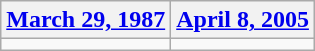<table class=wikitable>
<tr>
<th><a href='#'>March 29, 1987</a></th>
<th><a href='#'>April 8, 2005</a></th>
</tr>
<tr>
<td></td>
<td></td>
</tr>
</table>
